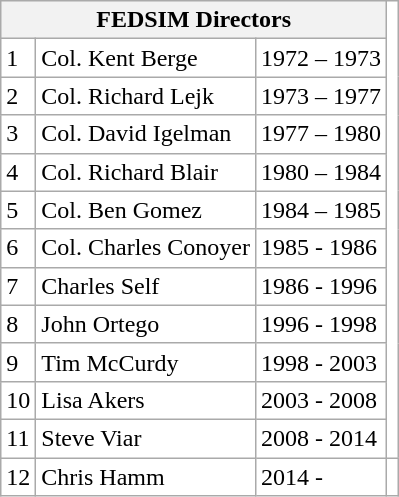<table class="wikitable" style="background:white;">
<tr style="background:#efefef;">
<th colspan="3">FEDSIM Directors</th>
</tr>
<tr>
<td>1</td>
<td>Col. Kent Berge</td>
<td>1972 – 1973</td>
</tr>
<tr>
<td>2</td>
<td>Col. Richard Lejk</td>
<td>1973 – 1977</td>
</tr>
<tr>
<td>3</td>
<td>Col. David Igelman </td>
<td>1977 – 1980</td>
</tr>
<tr>
<td>4</td>
<td>Col. Richard Blair </td>
<td>1980 – 1984</td>
</tr>
<tr>
<td>5</td>
<td>Col. Ben Gomez </td>
<td>1984 – 1985</td>
</tr>
<tr>
<td>6</td>
<td>Col. Charles Conoyer</td>
<td>1985 - 1986</td>
</tr>
<tr>
<td>7</td>
<td>Charles Self</td>
<td>1986 - 1996</td>
</tr>
<tr>
<td>8</td>
<td>John Ortego</td>
<td>1996 - 1998</td>
</tr>
<tr>
<td>9</td>
<td>Tim McCurdy</td>
<td>1998 - 2003</td>
</tr>
<tr>
<td>10</td>
<td>Lisa Akers</td>
<td>2003 - 2008</td>
</tr>
<tr>
<td>11</td>
<td>Steve Viar</td>
<td>2008 - 2014</td>
</tr>
<tr>
<td>12</td>
<td>Chris Hamm</td>
<td>2014 -</td>
<td></td>
</tr>
</table>
